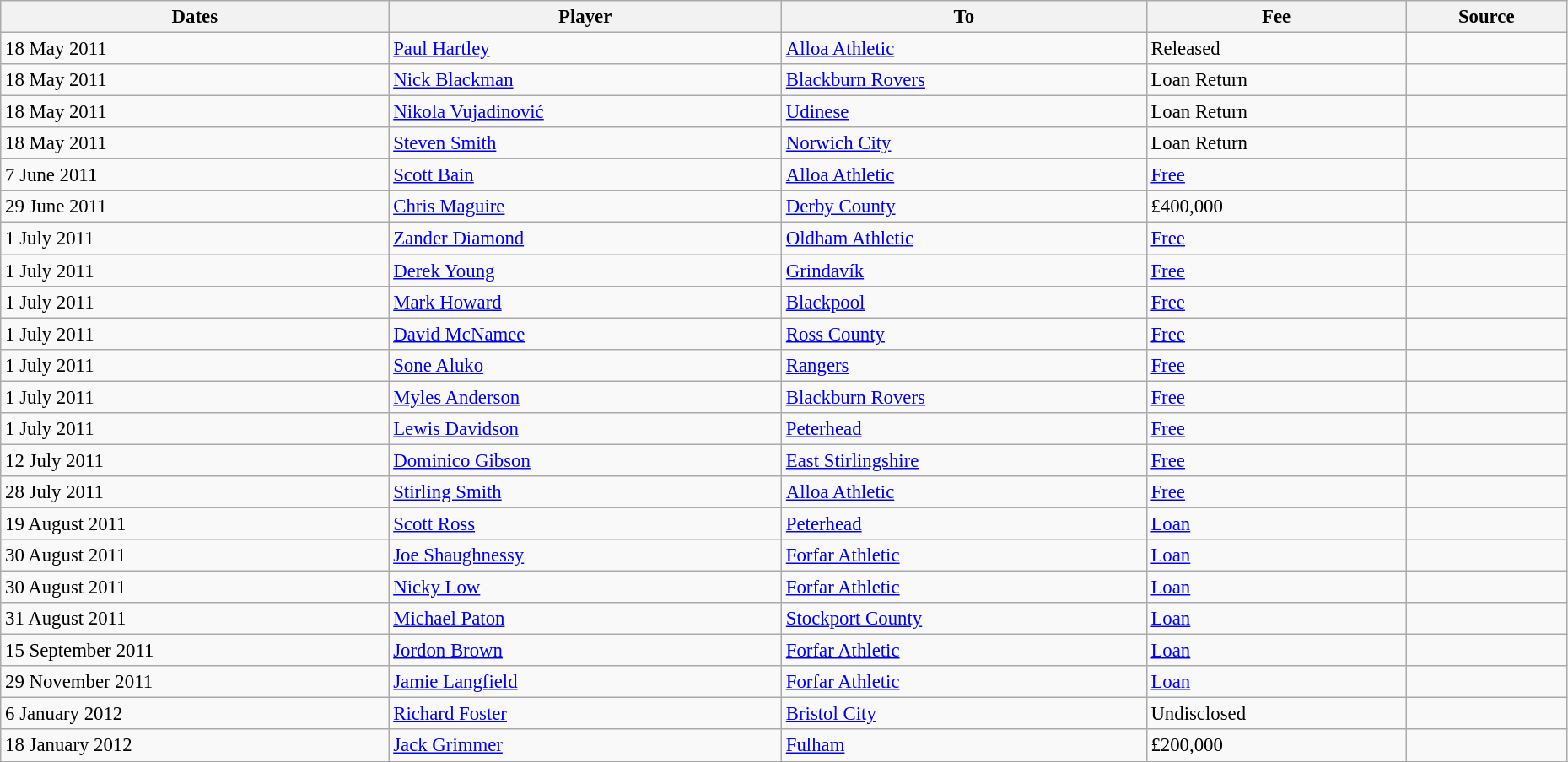<table class="wikitable" style="text-align:center; font-size:95%;width:98%; text-align:left">
<tr>
<th>Dates</th>
<th>Player</th>
<th>To</th>
<th>Fee</th>
<th>Source</th>
</tr>
<tr>
<td>18 May 2011</td>
<td align=left> <a href='#'>Paul Hartley</a></td>
<td align=left> <a href='#'>Alloa Athletic</a></td>
<td>Released</td>
<td></td>
</tr>
<tr>
<td>18 May 2011</td>
<td> <a href='#'>Nick Blackman</a></td>
<td> <a href='#'>Blackburn Rovers</a></td>
<td>Loan Return</td>
<td></td>
</tr>
<tr>
<td>18 May 2011</td>
<td> <a href='#'>Nikola Vujadinović</a></td>
<td> <a href='#'>Udinese</a></td>
<td>Loan Return</td>
<td></td>
</tr>
<tr>
<td>18 May 2011</td>
<td> <a href='#'>Steven Smith</a></td>
<td> <a href='#'>Norwich City</a></td>
<td>Loan Return</td>
<td></td>
</tr>
<tr>
<td>7 June 2011</td>
<td align=left> <a href='#'>Scott Bain</a></td>
<td align=left> <a href='#'>Alloa Athletic</a></td>
<td><a href='#'>Free</a></td>
<td></td>
</tr>
<tr>
<td>29 June 2011</td>
<td align=left> <a href='#'>Chris Maguire</a></td>
<td align=left> <a href='#'>Derby County</a></td>
<td>£400,000</td>
<td></td>
</tr>
<tr>
<td>1 July 2011</td>
<td align=left> <a href='#'>Zander Diamond</a></td>
<td align=left> <a href='#'>Oldham Athletic</a></td>
<td><a href='#'>Free</a></td>
<td></td>
</tr>
<tr>
<td>1 July 2011</td>
<td> <a href='#'>Derek Young</a></td>
<td> <a href='#'>Grindavík</a></td>
<td><a href='#'>Free</a></td>
<td></td>
</tr>
<tr>
<td>1 July 2011</td>
<td> <a href='#'>Mark Howard</a></td>
<td> <a href='#'>Blackpool</a></td>
<td><a href='#'>Free</a></td>
<td></td>
</tr>
<tr>
<td>1 July 2011</td>
<td> <a href='#'>David McNamee</a></td>
<td> <a href='#'>Ross County</a></td>
<td><a href='#'>Free</a></td>
<td></td>
</tr>
<tr>
<td>1 July 2011</td>
<td> <a href='#'>Sone Aluko</a></td>
<td> <a href='#'>Rangers</a></td>
<td><a href='#'>Free</a></td>
<td></td>
</tr>
<tr>
<td>1 July 2011</td>
<td> <a href='#'>Myles Anderson</a></td>
<td> <a href='#'>Blackburn Rovers</a></td>
<td><a href='#'>Free</a></td>
<td></td>
</tr>
<tr>
<td>1 July 2011</td>
<td> <a href='#'>Lewis Davidson</a></td>
<td> <a href='#'>Peterhead</a></td>
<td><a href='#'>Free</a></td>
<td></td>
</tr>
<tr>
<td>12 July 2011</td>
<td> <a href='#'>Dominico Gibson</a></td>
<td> <a href='#'>East Stirlingshire</a></td>
<td><a href='#'>Free</a></td>
<td></td>
</tr>
<tr>
<td>28 July 2011</td>
<td> <a href='#'>Stirling Smith</a></td>
<td> <a href='#'>Alloa Athletic</a></td>
<td><a href='#'>Free</a></td>
<td></td>
</tr>
<tr>
<td>19 August 2011</td>
<td> <a href='#'>Scott Ross</a></td>
<td> <a href='#'>Peterhead</a></td>
<td><a href='#'>Loan</a></td>
<td></td>
</tr>
<tr>
<td>30 August 2011</td>
<td> <a href='#'>Joe Shaughnessy</a></td>
<td> <a href='#'>Forfar Athletic</a></td>
<td><a href='#'>Loan</a></td>
<td></td>
</tr>
<tr>
<td>30 August 2011</td>
<td> <a href='#'>Nicky Low</a></td>
<td> <a href='#'>Forfar Athletic</a></td>
<td><a href='#'>Loan</a></td>
<td></td>
</tr>
<tr>
<td>31 August 2011</td>
<td> <a href='#'>Michael Paton</a></td>
<td> <a href='#'>Stockport County</a></td>
<td><a href='#'>Loan</a></td>
<td></td>
</tr>
<tr>
<td>15 September 2011</td>
<td> <a href='#'>Jordon Brown</a></td>
<td> <a href='#'>Forfar Athletic</a></td>
<td><a href='#'>Loan</a></td>
<td></td>
</tr>
<tr>
<td>29 November 2011</td>
<td> <a href='#'>Jamie Langfield</a></td>
<td> <a href='#'>Forfar Athletic</a></td>
<td><a href='#'>Loan</a></td>
<td></td>
</tr>
<tr>
<td>6 January 2012</td>
<td> <a href='#'>Richard Foster</a></td>
<td> <a href='#'>Bristol City</a></td>
<td>Undisclosed</td>
<td></td>
</tr>
<tr>
<td>18 January 2012</td>
<td> <a href='#'>Jack Grimmer</a></td>
<td> <a href='#'>Fulham</a></td>
<td>£200,000</td>
<td></td>
</tr>
</table>
